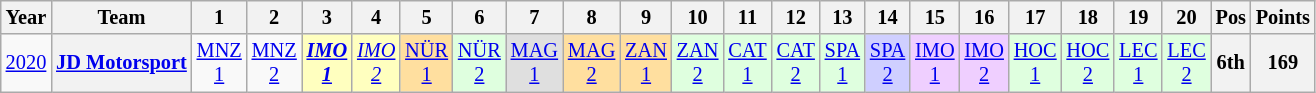<table class="wikitable" style="text-align:center; font-size:85%">
<tr>
<th>Year</th>
<th>Team</th>
<th>1</th>
<th>2</th>
<th>3</th>
<th>4</th>
<th>5</th>
<th>6</th>
<th>7</th>
<th>8</th>
<th>9</th>
<th>10</th>
<th>11</th>
<th>12</th>
<th>13</th>
<th>14</th>
<th>15</th>
<th>16</th>
<th>17</th>
<th>18</th>
<th>19</th>
<th>20</th>
<th>Pos</th>
<th>Points</th>
</tr>
<tr>
<td><a href='#'>2020</a></td>
<th nowrap><a href='#'>JD Motorsport</a></th>
<td style="background:#;"><a href='#'>MNZ<br>1</a></td>
<td style="background:#;"><a href='#'>MNZ<br>2</a></td>
<td style="background:#FFFFBF;"><strong><em><a href='#'>IMO<br>1</a></em></strong><br></td>
<td style="background:#FFFFBF;"><em><a href='#'>IMO<br>2</a></em><br></td>
<td style="background:#FFDF9F;"><a href='#'>NÜR<br>1</a><br></td>
<td style="background:#DFFFDF;"><a href='#'>NÜR<br>2</a><br></td>
<td style="background:#DFDFDF;"><a href='#'>MAG<br>1</a><br></td>
<td style="background:#FFDF9F;"><a href='#'>MAG<br>2</a><br></td>
<td style="background:#FFDF9F;"><a href='#'>ZAN<br>1</a><br></td>
<td style="background:#DFFFDF;"><a href='#'>ZAN<br>2</a><br></td>
<td style="background:#DFFFDF;"><a href='#'>CAT<br>1</a><br></td>
<td style="background:#DFFFDF;"><a href='#'>CAT<br>2</a><br></td>
<td style="background:#DFFFDF;"><a href='#'>SPA<br>1</a><br></td>
<td style="background:#CFCFFF;"><a href='#'>SPA<br>2</a><br></td>
<td style="background:#EFCFFF;"><a href='#'>IMO<br>1</a><br></td>
<td style="background:#EFCFFF;"><a href='#'>IMO<br>2</a><br></td>
<td style="background:#DFFFDF;"><a href='#'>HOC<br>1</a><br></td>
<td style="background:#DFFFDF;"><a href='#'>HOC<br>2</a><br></td>
<td style="background:#DFFFDF;"><a href='#'>LEC<br>1</a><br></td>
<td style="background:#DFFFDF;"><a href='#'>LEC<br>2</a><br></td>
<th>6th</th>
<th>169</th>
</tr>
</table>
